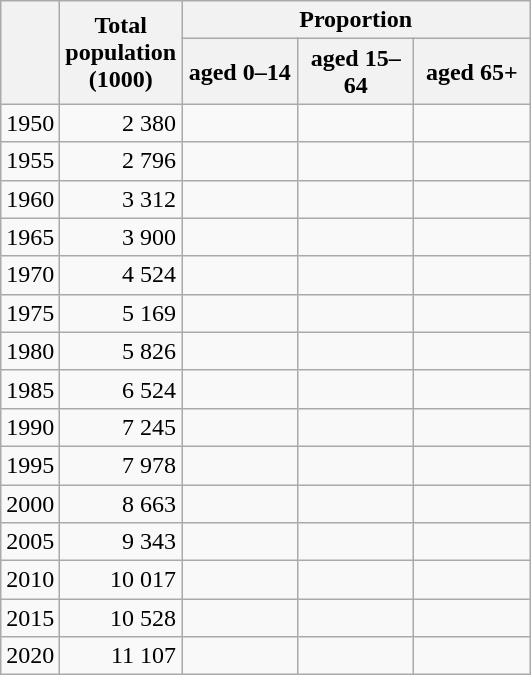<table class="wikitable" style="text-align: right;">
<tr>
<th rowspan=2></th>
<th rowspan=2 width="70pt">Total population<br> (1000)</th>
<th colspan=3>Proportion</th>
</tr>
<tr>
<th width="70pt">aged 0–14</th>
<th width="70pt">aged 15–64</th>
<th width="70pt">aged 65+</th>
</tr>
<tr>
<td>1950</td>
<td>2 380</td>
<td></td>
<td></td>
<td></td>
</tr>
<tr>
<td>1955</td>
<td>2 796</td>
<td></td>
<td></td>
<td></td>
</tr>
<tr>
<td>1960</td>
<td>3 312</td>
<td></td>
<td></td>
<td></td>
</tr>
<tr>
<td>1965</td>
<td>3 900</td>
<td></td>
<td></td>
<td></td>
</tr>
<tr>
<td>1970</td>
<td>4 524</td>
<td></td>
<td></td>
<td></td>
</tr>
<tr>
<td>1975</td>
<td>5 169</td>
<td></td>
<td></td>
<td></td>
</tr>
<tr>
<td>1980</td>
<td>5 826</td>
<td></td>
<td></td>
<td></td>
</tr>
<tr>
<td>1985</td>
<td>6 524</td>
<td></td>
<td></td>
<td></td>
</tr>
<tr>
<td>1990</td>
<td>7 245</td>
<td></td>
<td></td>
<td></td>
</tr>
<tr>
<td>1995</td>
<td>7 978</td>
<td></td>
<td></td>
<td></td>
</tr>
<tr>
<td>2000</td>
<td>8 663</td>
<td></td>
<td></td>
<td></td>
</tr>
<tr>
<td>2005</td>
<td>9 343</td>
<td></td>
<td></td>
<td></td>
</tr>
<tr>
<td>2010</td>
<td>10 017</td>
<td></td>
<td></td>
<td></td>
</tr>
<tr>
<td>2015</td>
<td>10 528</td>
<td></td>
<td></td>
<td></td>
</tr>
<tr>
<td>2020</td>
<td>11 107</td>
<td></td>
<td></td>
<td></td>
</tr>
</table>
